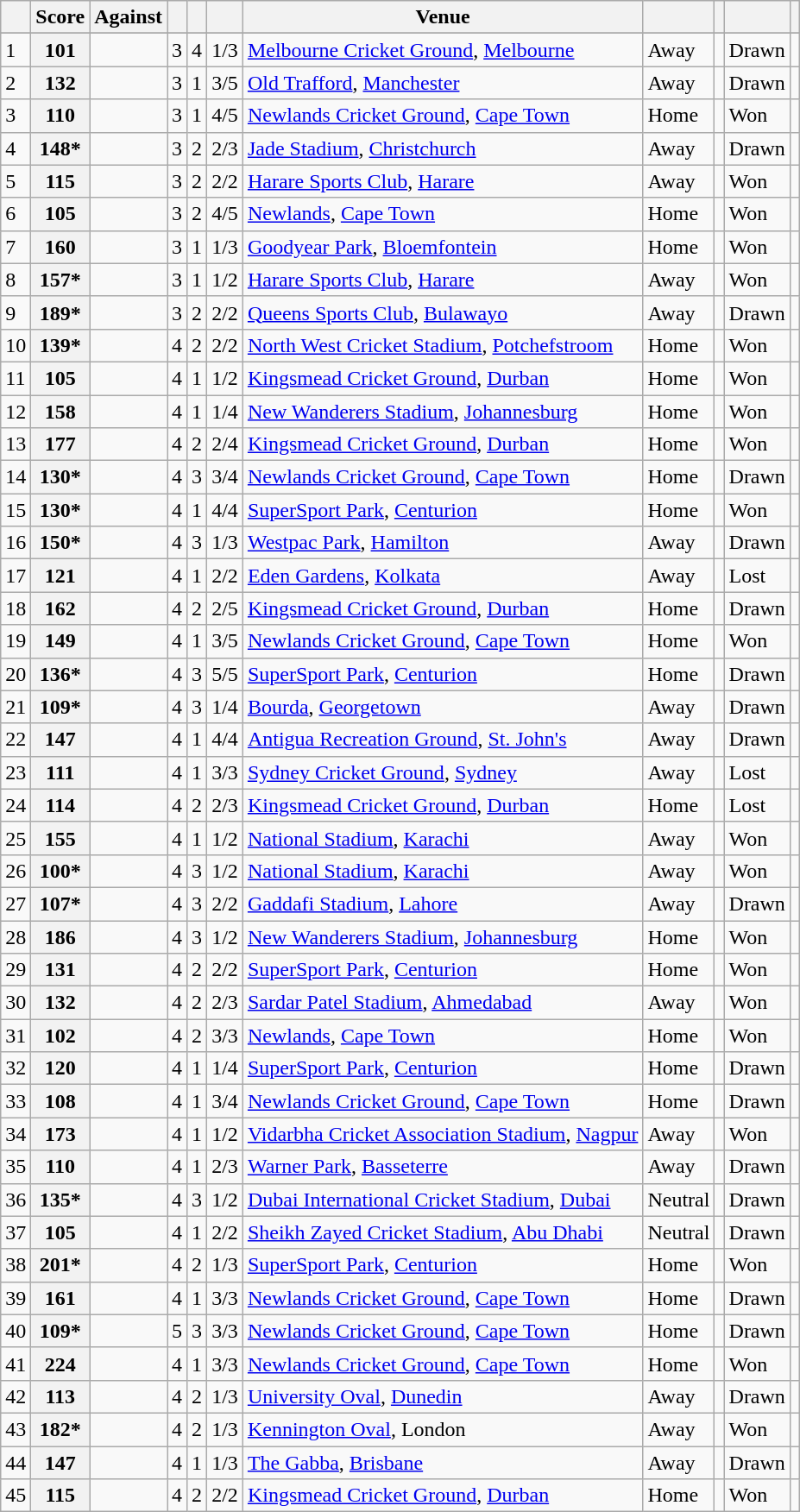<table class="wikitable plainrowheaders sortable">
<tr>
<th></th>
<th>Score</th>
<th>Against</th>
<th><a href='#'></a></th>
<th><a href='#'></a></th>
<th></th>
<th>Venue</th>
<th></th>
<th></th>
<th></th>
<th class="unsortable" scope="col"></th>
</tr>
<tr>
</tr>
<tr>
<td>1</td>
<th scope="row"> 101 </th>
<td></td>
<td>3</td>
<td>4</td>
<td>1/3</td>
<td><a href='#'>Melbourne Cricket Ground</a>, <a href='#'>Melbourne</a></td>
<td>Away</td>
<td></td>
<td>Drawn</td>
<td></td>
</tr>
<tr>
<td>2</td>
<th scope="row"> 132 </th>
<td></td>
<td>3</td>
<td>1</td>
<td>3/5</td>
<td><a href='#'>Old Trafford</a>, <a href='#'>Manchester</a></td>
<td>Away</td>
<td></td>
<td>Drawn</td>
<td></td>
</tr>
<tr>
<td>3</td>
<th scope="row"> 110 </th>
<td></td>
<td>3</td>
<td>1</td>
<td>4/5</td>
<td><a href='#'>Newlands Cricket Ground</a>, <a href='#'>Cape Town</a></td>
<td>Home</td>
<td></td>
<td>Won</td>
<td></td>
</tr>
<tr>
<td>4</td>
<th scope="row"> 148*</th>
<td></td>
<td>3</td>
<td>2</td>
<td>2/3</td>
<td><a href='#'>Jade Stadium</a>, <a href='#'>Christchurch</a></td>
<td>Away</td>
<td></td>
<td>Drawn</td>
<td></td>
</tr>
<tr>
<td>5</td>
<th scope="row"> 115</th>
<td></td>
<td>3</td>
<td>2</td>
<td>2/2</td>
<td><a href='#'>Harare Sports Club</a>, <a href='#'>Harare</a></td>
<td>Away</td>
<td></td>
<td>Won</td>
<td></td>
</tr>
<tr>
<td>6</td>
<th scope="row"> 105</th>
<td></td>
<td>3</td>
<td>2</td>
<td>4/5</td>
<td><a href='#'>Newlands</a>, <a href='#'>Cape Town</a></td>
<td>Home</td>
<td></td>
<td>Won</td>
<td></td>
</tr>
<tr>
<td>7</td>
<th scope="row"> 160 </th>
<td></td>
<td>3</td>
<td>1</td>
<td>1/3</td>
<td><a href='#'>Goodyear Park</a>, <a href='#'>Bloemfontein</a></td>
<td>Home</td>
<td></td>
<td>Won</td>
<td></td>
</tr>
<tr>
<td>8</td>
<th scope="row"> 157*</th>
<td></td>
<td>3</td>
<td>1</td>
<td>1/2</td>
<td><a href='#'>Harare Sports Club</a>, <a href='#'>Harare</a></td>
<td>Away</td>
<td></td>
<td>Won</td>
<td></td>
</tr>
<tr>
<td>9</td>
<th scope="row"> 189* </th>
<td></td>
<td>3</td>
<td>2</td>
<td>2/2</td>
<td><a href='#'>Queens Sports Club</a>, <a href='#'>Bulawayo</a></td>
<td>Away</td>
<td></td>
<td>Drawn</td>
<td></td>
</tr>
<tr>
<td>10</td>
<th scope="row"> 139* </th>
<td></td>
<td>4</td>
<td>2</td>
<td>2/2</td>
<td><a href='#'>North West Cricket Stadium</a>, <a href='#'>Potchefstroom</a></td>
<td>Home</td>
<td></td>
<td>Won</td>
<td></td>
</tr>
<tr>
<td>11</td>
<th scope="row"> 105 </th>
<td></td>
<td>4</td>
<td>1</td>
<td>1/2</td>
<td><a href='#'>Kingsmead Cricket Ground</a>, <a href='#'>Durban</a></td>
<td>Home</td>
<td></td>
<td>Won</td>
<td></td>
</tr>
<tr>
<td>12</td>
<th scope="row"> 158</th>
<td></td>
<td>4</td>
<td>1</td>
<td>1/4</td>
<td><a href='#'>New Wanderers Stadium</a>, <a href='#'>Johannesburg</a></td>
<td>Home</td>
<td></td>
<td>Won</td>
<td></td>
</tr>
<tr>
<td>13</td>
<th scope="row"> 177 </th>
<td></td>
<td>4</td>
<td>2</td>
<td>2/4</td>
<td><a href='#'>Kingsmead Cricket Ground</a>, <a href='#'>Durban</a></td>
<td>Home</td>
<td></td>
<td>Won</td>
<td></td>
</tr>
<tr>
<td>14</td>
<th scope="row"> 130* </th>
<td></td>
<td>4</td>
<td>3</td>
<td>3/4</td>
<td><a href='#'>Newlands Cricket Ground</a>, <a href='#'>Cape Town</a></td>
<td>Home</td>
<td></td>
<td>Drawn</td>
<td></td>
</tr>
<tr>
<td>15</td>
<th scope="row"> 130*</th>
<td></td>
<td>4</td>
<td>1</td>
<td>4/4</td>
<td><a href='#'>SuperSport Park</a>, <a href='#'>Centurion</a></td>
<td>Home</td>
<td></td>
<td>Won</td>
<td></td>
</tr>
<tr>
<td>16</td>
<th scope="row"> 150* </th>
<td></td>
<td>4</td>
<td>3</td>
<td>1/3</td>
<td><a href='#'>Westpac Park</a>, <a href='#'>Hamilton</a></td>
<td>Away</td>
<td></td>
<td>Drawn</td>
<td></td>
</tr>
<tr>
<td>17</td>
<th scope="row"> 121</th>
<td></td>
<td>4</td>
<td>1</td>
<td>2/2</td>
<td><a href='#'>Eden Gardens</a>, <a href='#'>Kolkata</a></td>
<td>Away</td>
<td></td>
<td>Lost</td>
<td></td>
</tr>
<tr>
<td>18</td>
<th scope="row"> 162 </th>
<td></td>
<td>4</td>
<td>2</td>
<td>2/5</td>
<td><a href='#'>Kingsmead Cricket Ground</a>, <a href='#'>Durban</a></td>
<td>Home</td>
<td></td>
<td>Drawn</td>
<td></td>
</tr>
<tr>
<td>19</td>
<th scope="row"> 149 </th>
<td></td>
<td>4</td>
<td>1</td>
<td>3/5</td>
<td><a href='#'>Newlands Cricket Ground</a>, <a href='#'>Cape Town</a></td>
<td>Home</td>
<td></td>
<td>Won</td>
<td></td>
</tr>
<tr>
<td>20</td>
<th scope="row"> 136*</th>
<td></td>
<td>4</td>
<td>3</td>
<td>5/5</td>
<td><a href='#'>SuperSport Park</a>, <a href='#'>Centurion</a></td>
<td>Home</td>
<td></td>
<td>Drawn</td>
<td></td>
</tr>
<tr>
<td>21</td>
<th scope="row"> 109*</th>
<td></td>
<td>4</td>
<td>3</td>
<td>1/4</td>
<td><a href='#'>Bourda</a>, <a href='#'>Georgetown</a></td>
<td>Away</td>
<td></td>
<td>Drawn</td>
<td></td>
</tr>
<tr>
<td>22</td>
<th scope="row"> 147</th>
<td></td>
<td>4</td>
<td>1</td>
<td>4/4</td>
<td><a href='#'>Antigua Recreation Ground</a>, <a href='#'>St. John's</a></td>
<td>Away</td>
<td></td>
<td>Drawn</td>
<td></td>
</tr>
<tr>
<td>23</td>
<th scope="row"> 111</th>
<td></td>
<td>4</td>
<td>1</td>
<td>3/3</td>
<td><a href='#'>Sydney Cricket Ground</a>, <a href='#'>Sydney</a></td>
<td>Away</td>
<td></td>
<td>Lost</td>
<td></td>
</tr>
<tr>
<td>24</td>
<th scope="row"> 114</th>
<td></td>
<td>4</td>
<td>2</td>
<td>2/3</td>
<td><a href='#'>Kingsmead Cricket Ground</a>, <a href='#'>Durban</a></td>
<td>Home</td>
<td></td>
<td>Lost</td>
<td></td>
</tr>
<tr>
<td>25</td>
<th scope="row"> 155 </th>
<td></td>
<td>4</td>
<td>1</td>
<td>1/2</td>
<td><a href='#'>National Stadium</a>, <a href='#'>Karachi</a></td>
<td>Away</td>
<td></td>
<td>Won</td>
<td></td>
</tr>
<tr>
<td>26</td>
<th scope="row"> 100* </th>
<td></td>
<td>4</td>
<td>3</td>
<td>1/2</td>
<td><a href='#'>National Stadium</a>, <a href='#'>Karachi</a></td>
<td>Away</td>
<td></td>
<td>Won</td>
<td></td>
</tr>
<tr>
<td>27</td>
<th scope="row"> 107* </th>
<td></td>
<td>4</td>
<td>3</td>
<td>2/2</td>
<td><a href='#'>Gaddafi Stadium</a>, <a href='#'>Lahore</a></td>
<td>Away</td>
<td></td>
<td>Drawn</td>
<td></td>
</tr>
<tr>
<td>28</td>
<th scope="row"> 186</th>
<td></td>
<td>4</td>
<td>3</td>
<td>1/2</td>
<td><a href='#'>New Wanderers Stadium</a>, <a href='#'>Johannesburg</a></td>
<td>Home</td>
<td></td>
<td>Won</td>
<td></td>
</tr>
<tr>
<td>29</td>
<th scope="row"> 131</th>
<td></td>
<td>4</td>
<td>2</td>
<td>2/2</td>
<td><a href='#'>SuperSport Park</a>, <a href='#'>Centurion</a></td>
<td>Home</td>
<td></td>
<td>Won</td>
<td></td>
</tr>
<tr>
<td>30</td>
<th scope="row"> 132</th>
<td></td>
<td>4</td>
<td>2</td>
<td>2/3</td>
<td><a href='#'>Sardar Patel Stadium</a>, <a href='#'>Ahmedabad</a></td>
<td>Away</td>
<td></td>
<td>Won</td>
<td></td>
</tr>
<tr>
<td>31</td>
<th scope="row"> 102 </th>
<td></td>
<td>4</td>
<td>2</td>
<td>3/3</td>
<td><a href='#'>Newlands</a>, <a href='#'>Cape Town</a></td>
<td>Home</td>
<td></td>
<td>Won</td>
<td></td>
</tr>
<tr>
<td>32</td>
<th scope="row"> 120</th>
<td></td>
<td>4</td>
<td>1</td>
<td>1/4</td>
<td><a href='#'>SuperSport Park</a>, <a href='#'>Centurion</a></td>
<td>Home</td>
<td></td>
<td>Drawn</td>
<td></td>
</tr>
<tr>
<td>33</td>
<th scope="row"> 108</th>
<td></td>
<td>4</td>
<td>1</td>
<td>3/4</td>
<td><a href='#'>Newlands Cricket Ground</a>, <a href='#'>Cape Town</a></td>
<td>Home</td>
<td></td>
<td>Drawn</td>
<td></td>
</tr>
<tr>
<td>34</td>
<th scope="row"> 173</th>
<td></td>
<td>4</td>
<td>1</td>
<td>1/2</td>
<td><a href='#'>Vidarbha Cricket Association Stadium</a>, <a href='#'>Nagpur</a></td>
<td>Away</td>
<td></td>
<td>Won</td>
<td></td>
</tr>
<tr>
<td>35</td>
<th scope="row"> 110</th>
<td></td>
<td>4</td>
<td>1</td>
<td>2/3</td>
<td><a href='#'>Warner Park</a>, <a href='#'>Basseterre</a></td>
<td>Away</td>
<td></td>
<td>Drawn</td>
<td></td>
</tr>
<tr>
<td>36</td>
<th scope="row"> 135*</th>
<td></td>
<td>4</td>
<td>3</td>
<td>1/2</td>
<td><a href='#'>Dubai International Cricket Stadium</a>, <a href='#'>Dubai</a></td>
<td>Neutral</td>
<td></td>
<td>Drawn</td>
<td></td>
</tr>
<tr>
<td>37</td>
<th scope="row"> 105 </th>
<td></td>
<td>4</td>
<td>1</td>
<td>2/2</td>
<td><a href='#'>Sheikh Zayed Cricket Stadium</a>, <a href='#'>Abu Dhabi</a></td>
<td>Neutral</td>
<td></td>
<td>Drawn</td>
<td></td>
</tr>
<tr>
<td>38</td>
<th scope="row"> 201* </th>
<td></td>
<td>4</td>
<td>2</td>
<td>1/3</td>
<td><a href='#'>SuperSport Park</a>, <a href='#'>Centurion</a></td>
<td>Home</td>
<td></td>
<td>Won</td>
<td></td>
</tr>
<tr>
<td>39</td>
<th scope="row"> 161 </th>
<td></td>
<td>4</td>
<td>1</td>
<td>3/3</td>
<td><a href='#'>Newlands Cricket Ground</a>, <a href='#'>Cape Town</a></td>
<td>Home</td>
<td></td>
<td>Drawn</td>
<td></td>
</tr>
<tr>
<td>40</td>
<th scope="row"> 109* </th>
<td></td>
<td>5</td>
<td>3</td>
<td>3/3</td>
<td><a href='#'>Newlands Cricket Ground</a>, <a href='#'>Cape Town</a></td>
<td>Home</td>
<td></td>
<td>Drawn</td>
<td></td>
</tr>
<tr>
<td>41</td>
<th scope="row"> 224</th>
<td></td>
<td>4</td>
<td>1</td>
<td>3/3</td>
<td><a href='#'>Newlands Cricket Ground</a>, <a href='#'>Cape Town</a></td>
<td>Home</td>
<td></td>
<td>Won</td>
<td></td>
</tr>
<tr>
<td>42</td>
<th scope="row"> 113</th>
<td></td>
<td>4</td>
<td>2</td>
<td>1/3</td>
<td><a href='#'>University Oval</a>, <a href='#'>Dunedin</a></td>
<td>Away</td>
<td></td>
<td>Drawn</td>
<td></td>
</tr>
<tr>
<td>43</td>
<th scope="row"> 182*</th>
<td></td>
<td>4</td>
<td>2</td>
<td>1/3</td>
<td><a href='#'>Kennington Oval</a>, London</td>
<td>Away</td>
<td></td>
<td>Won</td>
<td></td>
</tr>
<tr>
<td>44</td>
<th scope="row"> 147</th>
<td></td>
<td>4</td>
<td>1</td>
<td>1/3</td>
<td><a href='#'>The Gabba</a>, <a href='#'>Brisbane</a></td>
<td>Away</td>
<td></td>
<td>Drawn</td>
<td></td>
</tr>
<tr>
<td>45</td>
<th scope="row"> 115</th>
<td></td>
<td>4</td>
<td>2</td>
<td>2/2</td>
<td><a href='#'>Kingsmead Cricket Ground</a>, <a href='#'>Durban</a></td>
<td>Home</td>
<td></td>
<td>Won</td>
<td></td>
</tr>
</table>
